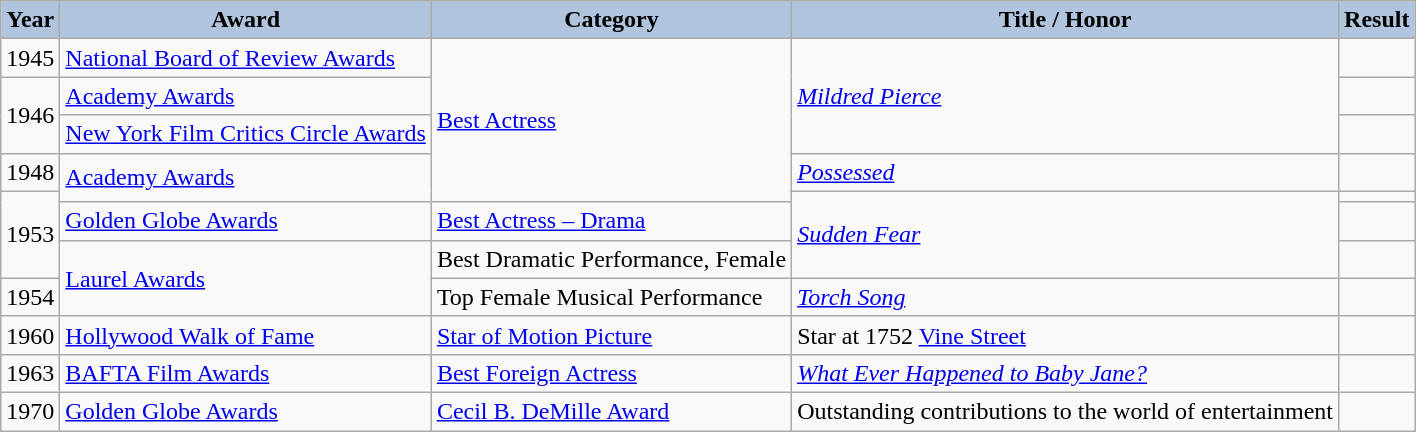<table class="wikitable sortable" style="font-size: 100%; background: #f9f9f9">
<tr>
<th style="background:#B0C4DE;">Year</th>
<th style="background:#B0C4DE;">Award</th>
<th style="background:#B0C4DE;">Category</th>
<th style="background:#B0C4DE;">Title / Honor</th>
<th style="background:#B0C4DE;">Result</th>
</tr>
<tr>
<td>1945</td>
<td><a href='#'>National Board of Review Awards</a></td>
<td rowspan="5"><a href='#'>Best Actress</a></td>
<td rowspan="3"><em><a href='#'>Mildred Pierce</a></em></td>
<td></td>
</tr>
<tr>
<td rowspan="2">1946</td>
<td><a href='#'>Academy Awards</a></td>
<td></td>
</tr>
<tr>
<td><a href='#'>New York Film Critics Circle Awards</a></td>
<td></td>
</tr>
<tr>
<td>1948</td>
<td rowspan="2"><a href='#'>Academy Awards</a></td>
<td><em><a href='#'>Possessed</a></em></td>
<td></td>
</tr>
<tr>
<td rowspan="3">1953</td>
<td rowspan="3"><em><a href='#'>Sudden Fear</a></em></td>
<td></td>
</tr>
<tr>
<td><a href='#'>Golden Globe Awards</a></td>
<td><a href='#'>Best Actress – Drama</a></td>
<td></td>
</tr>
<tr>
<td rowspan="2"><a href='#'>Laurel Awards</a></td>
<td>Best Dramatic Performance, Female</td>
<td></td>
</tr>
<tr>
<td>1954</td>
<td>Top Female Musical Performance</td>
<td><em><a href='#'>Torch Song</a></em></td>
<td></td>
</tr>
<tr>
<td>1960</td>
<td><a href='#'>Hollywood Walk of Fame</a></td>
<td><a href='#'>Star of Motion Picture</a></td>
<td>Star at 1752 <a href='#'>Vine Street</a></td>
<td></td>
</tr>
<tr>
<td>1963</td>
<td><a href='#'>BAFTA Film Awards</a></td>
<td><a href='#'>Best Foreign Actress</a></td>
<td><em><a href='#'>What Ever Happened to Baby Jane?</a></em></td>
<td></td>
</tr>
<tr>
<td>1970</td>
<td><a href='#'>Golden Globe Awards</a></td>
<td><a href='#'>Cecil B. DeMille Award</a></td>
<td>Outstanding contributions to the world of entertainment</td>
<td></td>
</tr>
</table>
